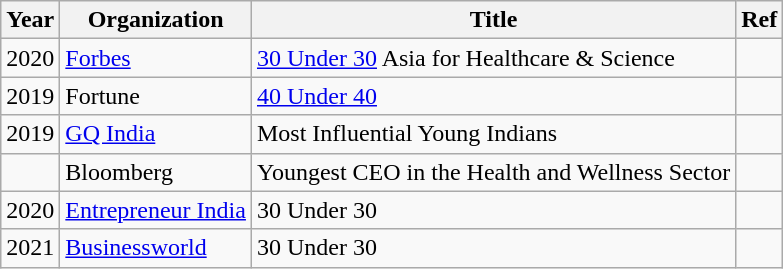<table class="wikitable">
<tr>
<th>Year</th>
<th>Organization</th>
<th>Title</th>
<th>Ref</th>
</tr>
<tr>
<td>2020</td>
<td><a href='#'>Forbes</a></td>
<td><a href='#'>30 Under 30</a> Asia for Healthcare & Science</td>
<td></td>
</tr>
<tr>
<td>2019</td>
<td>Fortune</td>
<td><a href='#'>40 Under 40</a></td>
<td></td>
</tr>
<tr>
<td>2019</td>
<td><a href='#'>GQ India</a></td>
<td>Most Influential Young Indians</td>
<td></td>
</tr>
<tr>
<td></td>
<td>Bloomberg</td>
<td>Youngest CEO in the Health and Wellness Sector</td>
<td></td>
</tr>
<tr>
<td>2020</td>
<td><a href='#'>Entrepreneur India</a></td>
<td>30 Under 30</td>
<td></td>
</tr>
<tr>
<td>2021</td>
<td><a href='#'>Businessworld</a></td>
<td>30 Under 30</td>
<td></td>
</tr>
</table>
